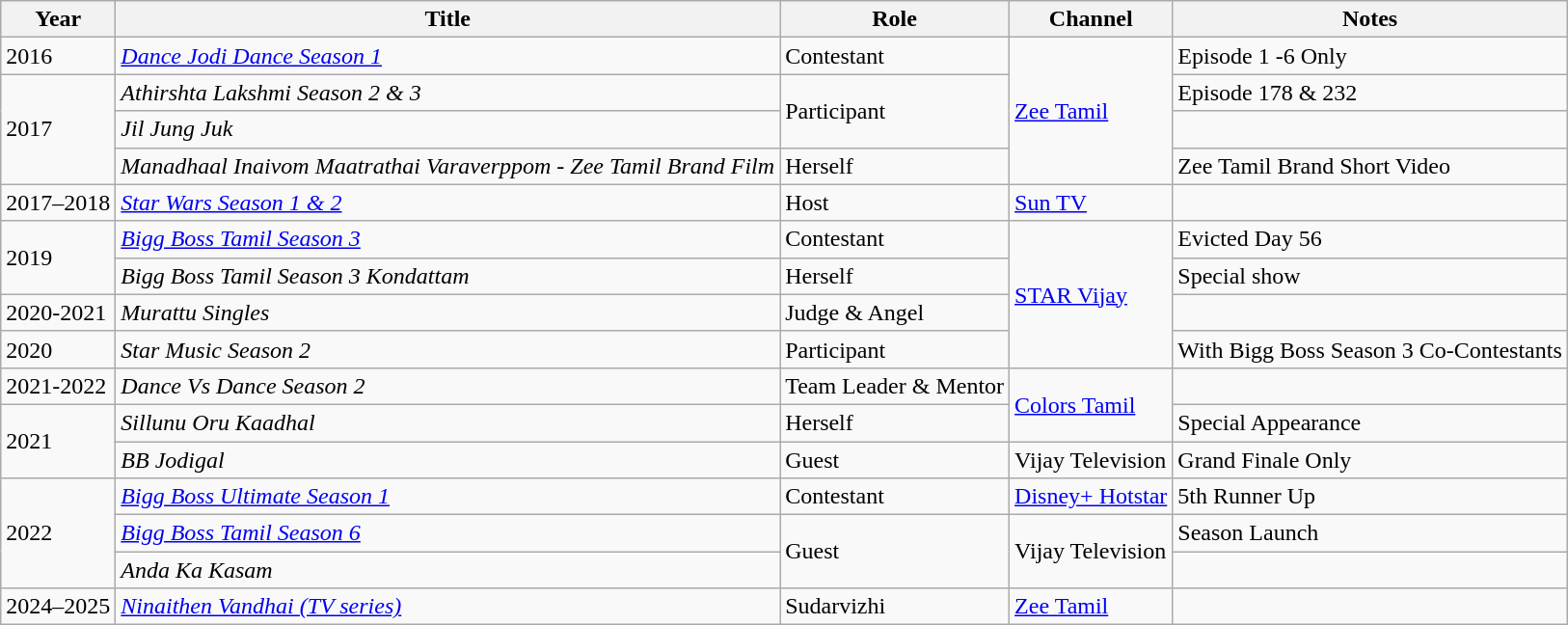<table class="wikitable sortable">
<tr>
<th>Year</th>
<th>Title</th>
<th>Role</th>
<th>Channel</th>
<th>Notes</th>
</tr>
<tr>
<td>2016</td>
<td><em><a href='#'>Dance Jodi Dance Season 1</a></em></td>
<td>Contestant</td>
<td rowspan="4"><a href='#'>Zee Tamil</a></td>
<td>Episode 1 -6 Only</td>
</tr>
<tr>
<td rowspan="3">2017</td>
<td><em>Athirshta Lakshmi Season 2 & 3</em></td>
<td rowspan="2">Participant</td>
<td>Episode 178 & 232</td>
</tr>
<tr>
<td><em>Jil Jung Juk</em></td>
<td></td>
</tr>
<tr>
<td><em>Manadhaal Inaivom Maatrathai Varaverppom - Zee Tamil Brand Film</em></td>
<td>Herself</td>
<td>Zee Tamil Brand Short Video</td>
</tr>
<tr>
<td>2017–2018</td>
<td><em><a href='#'>Star Wars Season 1 & 2</a></em></td>
<td>Host</td>
<td><a href='#'>Sun TV</a></td>
<td></td>
</tr>
<tr>
<td rowspan="2">2019</td>
<td><em><a href='#'>Bigg Boss Tamil Season 3</a></em></td>
<td>Contestant</td>
<td rowspan="4"><a href='#'>STAR Vijay</a></td>
<td>Evicted Day 56</td>
</tr>
<tr>
<td><em>Bigg Boss  Tamil Season 3 Kondattam</em></td>
<td>Herself</td>
<td>Special show</td>
</tr>
<tr>
<td>2020-2021</td>
<td><em>Murattu Singles</em></td>
<td>Judge & Angel</td>
<td></td>
</tr>
<tr>
<td>2020</td>
<td><em>Star Music Season 2</em></td>
<td>Participant</td>
<td>With Bigg Boss Season 3 Co-Contestants</td>
</tr>
<tr>
<td>2021-2022</td>
<td><em>Dance Vs Dance Season 2</em></td>
<td>Team Leader & Mentor</td>
<td rowspan="2"><a href='#'>Colors Tamil</a></td>
<td></td>
</tr>
<tr>
<td rowspan="2">2021</td>
<td><em>Sillunu Oru Kaadhal</em></td>
<td>Herself</td>
<td>Special Appearance</td>
</tr>
<tr>
<td><em>BB Jodigal</em></td>
<td>Guest</td>
<td rowspan="1">Vijay Television</td>
<td>Grand Finale Only</td>
</tr>
<tr>
<td rowspan="3">2022</td>
<td><em><a href='#'>Bigg Boss Ultimate Season 1</a></em></td>
<td>Contestant</td>
<td><a href='#'>Disney+ Hotstar</a></td>
<td>5th Runner Up</td>
</tr>
<tr>
<td><em><a href='#'>Bigg Boss Tamil Season 6</a></em></td>
<td rowspan="2">Guest</td>
<td rowspan="2">Vijay Television</td>
<td>Season Launch</td>
</tr>
<tr>
<td><em>Anda Ka Kasam</em></td>
<td></td>
</tr>
<tr>
<td>2024–2025</td>
<td><em><a href='#'>Ninaithen Vandhai (TV series)</a></em></td>
<td>Sudarvizhi</td>
<td><a href='#'>Zee Tamil</a></td>
<td></td>
</tr>
</table>
